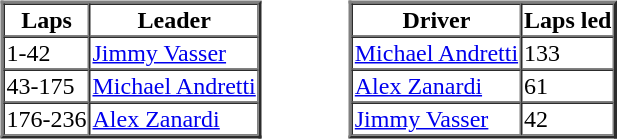<table>
<tr>
<td valign="top"><br><table border=2 cellspacing=0>
<tr>
<th>Laps</th>
<th>Leader</th>
</tr>
<tr>
<td>1-42</td>
<td><a href='#'>Jimmy Vasser</a></td>
</tr>
<tr>
<td>43-175</td>
<td><a href='#'>Michael Andretti</a></td>
</tr>
<tr>
<td>176-236</td>
<td><a href='#'>Alex Zanardi</a></td>
</tr>
</table>
</td>
<td width="50"> </td>
<td valign="top"><br><table border=2 cellspacing=0>
<tr>
<th>Driver</th>
<th>Laps led</th>
</tr>
<tr>
<td><a href='#'>Michael Andretti</a></td>
<td>133</td>
</tr>
<tr>
<td><a href='#'>Alex Zanardi</a></td>
<td>61</td>
</tr>
<tr>
<td><a href='#'>Jimmy Vasser</a></td>
<td>42</td>
</tr>
</table>
</td>
</tr>
</table>
